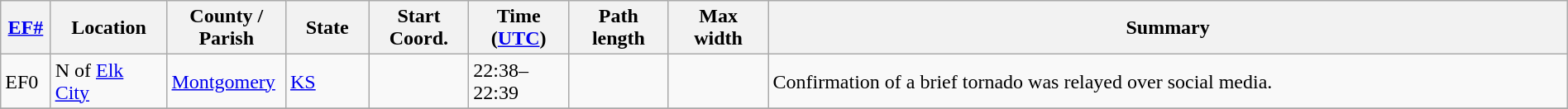<table class="wikitable sortable" style="width:100%;">
<tr>
<th scope="col" style="width:3%; text-align:center;"><a href='#'>EF#</a></th>
<th scope="col" style="width:7%; text-align:center;" class="unsortable">Location</th>
<th scope="col" style="width:6%; text-align:center;" class="unsortable">County / Parish</th>
<th scope="col" style="width:5%; text-align:center;">State</th>
<th scope="col" style="width:6%; text-align:center;">Start Coord.</th>
<th scope="col" style="width:6%; text-align:center;">Time (<a href='#'>UTC</a>)</th>
<th scope="col" style="width:6%; text-align:center;">Path length</th>
<th scope="col" style="width:6%; text-align:center;">Max width</th>
<th scope="col" class="unsortable" style="width:48%; text-align:center;">Summary</th>
</tr>
<tr>
<td bgcolor=>EF0</td>
<td>N of <a href='#'>Elk City</a></td>
<td><a href='#'>Montgomery</a></td>
<td><a href='#'>KS</a></td>
<td></td>
<td>22:38–22:39</td>
<td></td>
<td></td>
<td>Confirmation of a brief tornado was relayed over social media.</td>
</tr>
<tr>
</tr>
</table>
